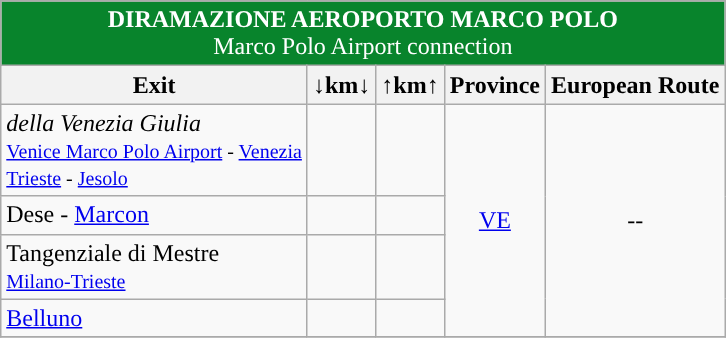<table class="wikitable" border="1">
<tr>
</tr>
<tr align="center" bgcolor="08842C" style="color: white;font-size:100%;">
<td colspan="6"><strong> DIRAMAZIONE AEROPORTO MARCO POLO</strong><br>Marco Polo Airport connection</td>
</tr>
<tr>
<th style="text-align:center;"><strong>Exit</strong></th>
<th style="text-align:center;"><strong>↓km↓</strong></th>
<th style="text-align:center;"><strong>↑km↑</strong></th>
<th align="center"><strong>Province</strong></th>
<th align="center"><strong>European Route</strong></th>
</tr>
<tr>
<td>  <em>della Venezia Giulia</em><br><small> <a href='#'>Venice Marco Polo Airport</a> - <a href='#'>Venezia</a></small><br><small><a href='#'>Trieste</a> - <a href='#'>Jesolo</a></small></td>
<td align="right"></td>
<td align="right"></td>
<td align="center" rowspan=4><a href='#'>VE</a></td>
<td align="center" rowspan=4>--</td>
</tr>
<tr>
<td> Dese - <a href='#'>Marcon</a></td>
<td align="right"></td>
<td align="right"></td>
</tr>
<tr>
<td>   Tangenziale di Mestre<br><small> <a href='#'>Milano-Trieste</a></small></td>
<td align="right"></td>
<td align="right"></td>
</tr>
<tr>
<td>  <a href='#'>Belluno</a></td>
<td align="right"></td>
<td align="right"></td>
</tr>
<tr>
</tr>
</table>
